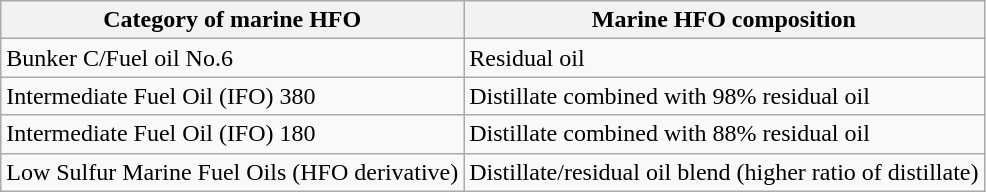<table class="wikitable">
<tr>
<th>Category of marine HFO</th>
<th>Marine HFO composition</th>
</tr>
<tr>
<td>Bunker C/Fuel oil No.6</td>
<td>Residual oil</td>
</tr>
<tr>
<td>Intermediate Fuel Oil (IFO) 380</td>
<td>Distillate combined with 98% residual oil</td>
</tr>
<tr>
<td>Intermediate Fuel Oil (IFO) 180</td>
<td>Distillate combined with 88% residual oil</td>
</tr>
<tr>
<td>Low Sulfur Marine Fuel Oils (HFO derivative)</td>
<td>Distillate/residual oil blend (higher ratio of distillate)</td>
</tr>
</table>
